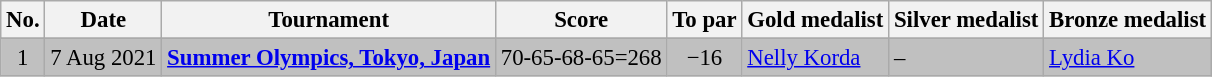<table class="wikitable" style="font-size:95%;">
<tr>
<th>No.</th>
<th>Date</th>
<th>Tournament</th>
<th>Score</th>
<th>To par</th>
<th>Gold medalist</th>
<th>Silver medalist</th>
<th>Bronze medalist</th>
</tr>
<tr>
</tr>
<tr bgcolor=silver>
<td align=center>1</td>
<td>7 Aug 2021</td>
<td><strong><a href='#'>Summer Olympics, Tokyo, Japan</a></strong></td>
<td align=right>70-65-68-65=268</td>
<td align=center>−16</td>
<td> <a href='#'>Nelly Korda</a></td>
<td>–</td>
<td> <a href='#'>Lydia Ko</a></td>
</tr>
</table>
